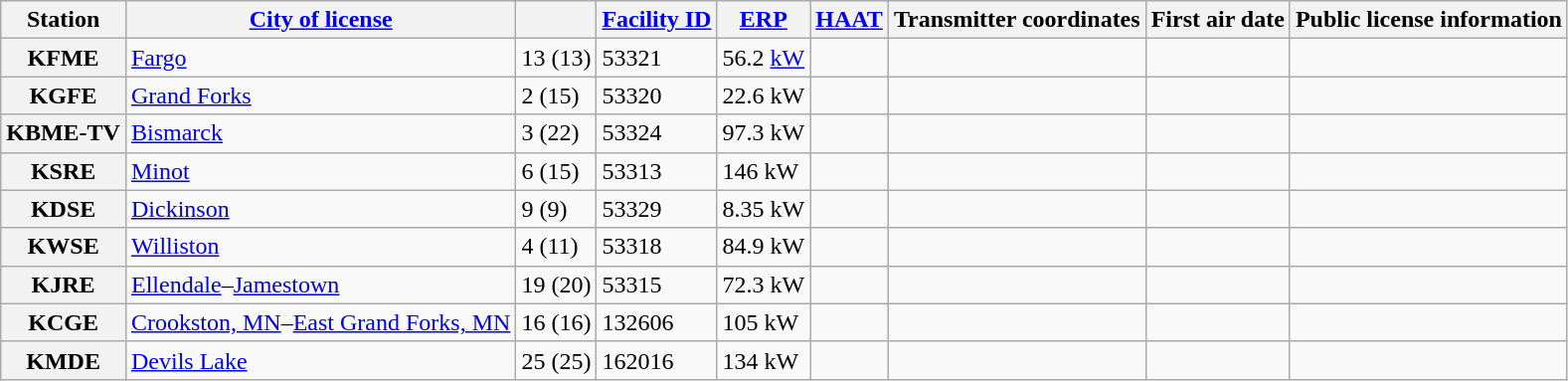<table class="sortable wikitable">
<tr>
<th scope = "col">Station</th>
<th scope = "col"><a href='#'>City of license</a></th>
<th scope = "col"></th>
<th scope = "col"><a href='#'>Facility ID</a></th>
<th scope = "col"><a href='#'>ERP</a></th>
<th scope = "col"><a href='#'>HAAT</a></th>
<th scope = "col" class="unsortable">Transmitter coordinates</th>
<th scope = "col">First air date</th>
<th scope = "col" class="unsortable">Public license information</th>
</tr>
<tr>
<th scope = "row">KFME</th>
<td><a href='#'>Fargo</a></td>
<td>13 (13)</td>
<td>53321</td>
<td>56.2 <a href='#'>kW</a></td>
<td></td>
<td></td>
<td></td>
<td></td>
</tr>
<tr>
<th scope = "row">KGFE</th>
<td><a href='#'>Grand Forks</a></td>
<td>2 (15)</td>
<td>53320</td>
<td>22.6 kW</td>
<td></td>
<td></td>
<td></td>
<td></td>
</tr>
<tr>
<th scope = "row">KBME-TV</th>
<td><a href='#'>Bismarck</a></td>
<td>3 (22)</td>
<td>53324</td>
<td>97.3 kW</td>
<td></td>
<td></td>
<td></td>
<td></td>
</tr>
<tr>
<th scope = "row">KSRE</th>
<td><a href='#'>Minot</a></td>
<td>6 (15)</td>
<td>53313</td>
<td>146 kW</td>
<td></td>
<td></td>
<td></td>
<td></td>
</tr>
<tr>
<th scope = "row">KDSE</th>
<td><a href='#'>Dickinson</a></td>
<td>9 (9)</td>
<td>53329</td>
<td>8.35 kW</td>
<td></td>
<td></td>
<td></td>
<td></td>
</tr>
<tr>
<th scope = "row">KWSE</th>
<td><a href='#'>Williston</a></td>
<td>4 (11)</td>
<td>53318</td>
<td>84.9 kW</td>
<td></td>
<td></td>
<td></td>
<td></td>
</tr>
<tr>
<th scope = "row">KJRE</th>
<td><a href='#'>Ellendale</a>–<a href='#'>Jamestown</a></td>
<td>19 (20)</td>
<td>53315</td>
<td>72.3 kW</td>
<td></td>
<td></td>
<td></td>
<td></td>
</tr>
<tr>
<th scope = "row">KCGE</th>
<td><a href='#'>Crookston, MN</a>–<a href='#'>East Grand Forks, MN</a></td>
<td>16 (16)</td>
<td>132606</td>
<td>105 kW</td>
<td></td>
<td></td>
<td></td>
<td></td>
</tr>
<tr>
<th scope = "row">KMDE</th>
<td><a href='#'>Devils Lake</a></td>
<td>25 (25)</td>
<td>162016</td>
<td>134 kW</td>
<td></td>
<td></td>
<td></td>
<td></td>
</tr>
</table>
